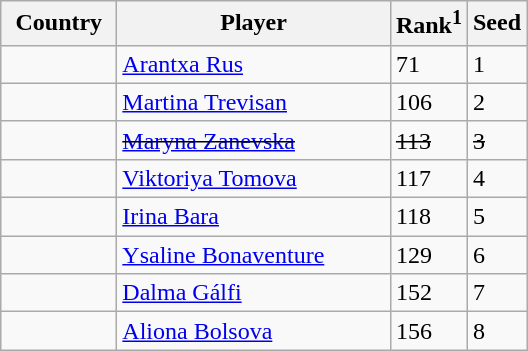<table class="sortable wikitable">
<tr>
<th width="70">Country</th>
<th width="175">Player</th>
<th>Rank<sup>1</sup></th>
<th>Seed</th>
</tr>
<tr>
<td></td>
<td><a href='#'>Arantxa Rus</a></td>
<td>71</td>
<td>1</td>
</tr>
<tr>
<td></td>
<td><a href='#'>Martina Trevisan</a></td>
<td>106</td>
<td>2</td>
</tr>
<tr>
<td><s></s></td>
<td><s><a href='#'>Maryna Zanevska</a></s></td>
<td><s>113</s></td>
<td><s>3</s></td>
</tr>
<tr>
<td></td>
<td><a href='#'>Viktoriya Tomova</a></td>
<td>117</td>
<td>4</td>
</tr>
<tr>
<td></td>
<td><a href='#'>Irina Bara</a></td>
<td>118</td>
<td>5</td>
</tr>
<tr>
<td></td>
<td><a href='#'>Ysaline Bonaventure</a></td>
<td>129</td>
<td>6</td>
</tr>
<tr>
<td></td>
<td><a href='#'>Dalma Gálfi</a></td>
<td>152</td>
<td>7</td>
</tr>
<tr>
<td></td>
<td><a href='#'>Aliona Bolsova</a></td>
<td>156</td>
<td>8</td>
</tr>
</table>
